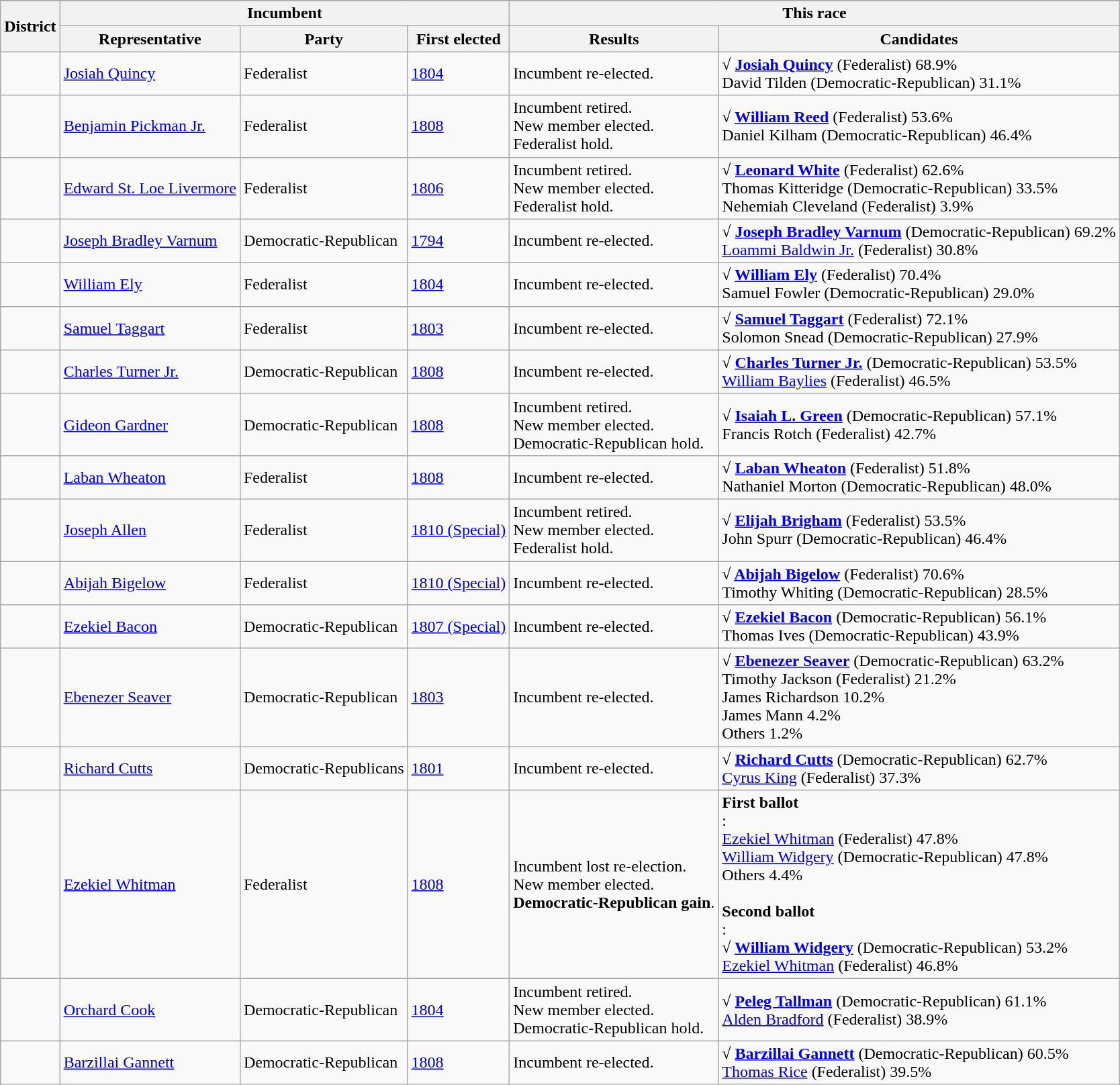<table class=wikitable>
<tr valign=bottom>
</tr>
<tr>
<th rowspan=2>District</th>
<th colspan=3>Incumbent</th>
<th colspan=2>This race</th>
</tr>
<tr>
<th>Representative</th>
<th>Party</th>
<th>First elected</th>
<th>Results</th>
<th>Candidates</th>
</tr>
<tr>
<td><br></td>
<td><a href='#'>Josiah Quincy</a></td>
<td>Federalist</td>
<td><a href='#'>1804</a></td>
<td>Incumbent re-elected.</td>
<td nowrap><strong>√ <a href='#'>Josiah Quincy</a></strong> (Federalist) 68.9%<br>David Tilden (Democratic-Republican) 31.1%</td>
</tr>
<tr>
<td><br></td>
<td><a href='#'>Benjamin Pickman Jr.</a></td>
<td>Federalist</td>
<td><a href='#'>1808</a></td>
<td>Incumbent retired.<br>New member elected.<br>Federalist hold.</td>
<td nowrap><strong>√ <a href='#'>William Reed</a></strong> (Federalist) 53.6%<br>Daniel Kilham (Democratic-Republican) 46.4%</td>
</tr>
<tr>
<td><br></td>
<td><a href='#'>Edward St. Loe Livermore</a></td>
<td>Federalist</td>
<td><a href='#'>1806</a></td>
<td>Incumbent retired.<br>New member elected.<br>Federalist hold.</td>
<td nowrap><strong>√ <a href='#'>Leonard White</a></strong> (Federalist) 62.6%<br>Thomas Kitteridge (Democratic-Republican) 33.5%<br>Nehemiah Cleveland (Federalist) 3.9%</td>
</tr>
<tr>
<td><br></td>
<td><a href='#'>Joseph Bradley Varnum</a></td>
<td>Democratic-Republican</td>
<td><a href='#'>1794</a></td>
<td>Incumbent re-elected.</td>
<td nowrap><strong>√ <a href='#'>Joseph Bradley Varnum</a></strong> (Democratic-Republican) 69.2%<br><a href='#'>Loammi Baldwin Jr.</a> (Federalist) 30.8%</td>
</tr>
<tr>
<td><br></td>
<td><a href='#'>William Ely</a></td>
<td>Federalist</td>
<td><a href='#'>1804</a></td>
<td>Incumbent re-elected.</td>
<td nowrap><strong>√ <a href='#'>William Ely</a></strong> (Federalist) 70.4%<br>Samuel Fowler (Democratic-Republican) 29.0%</td>
</tr>
<tr>
<td><br></td>
<td><a href='#'>Samuel Taggart</a></td>
<td>Federalist</td>
<td><a href='#'>1803</a></td>
<td>Incumbent re-elected.</td>
<td nowrap><strong>√ <a href='#'>Samuel Taggart</a></strong> (Federalist) 72.1%<br>Solomon Snead (Democratic-Republican) 27.9%</td>
</tr>
<tr>
<td><br></td>
<td><a href='#'>Charles Turner Jr.</a></td>
<td>Democratic-Republican</td>
<td><a href='#'>1808</a></td>
<td>Incumbent re-elected.</td>
<td nowrap><strong>√ <a href='#'>Charles Turner Jr.</a></strong> (Democratic-Republican) 53.5%<br><a href='#'>William Baylies</a> (Federalist) 46.5%</td>
</tr>
<tr>
<td><br></td>
<td><a href='#'>Gideon Gardner</a></td>
<td>Democratic-Republican</td>
<td><a href='#'>1808</a></td>
<td>Incumbent retired.<br>New member elected.<br>Democratic-Republican hold.</td>
<td nowrap><strong>√ <a href='#'>Isaiah L. Green</a></strong> (Democratic-Republican) 57.1%<br>Francis Rotch (Federalist) 42.7%</td>
</tr>
<tr>
<td><br></td>
<td><a href='#'>Laban Wheaton</a></td>
<td>Federalist</td>
<td><a href='#'>1808</a></td>
<td>Incumbent re-elected.</td>
<td nowrap><strong>√ <a href='#'>Laban Wheaton</a></strong> (Federalist) 51.8%<br>Nathaniel Morton (Democratic-Republican) 48.0%</td>
</tr>
<tr>
<td><br></td>
<td><a href='#'>Joseph Allen</a></td>
<td>Federalist</td>
<td><a href='#'>1810 (Special)</a></td>
<td>Incumbent retired.<br>New member elected.<br>Federalist hold.</td>
<td nowrap><strong>√ <a href='#'>Elijah Brigham</a></strong> (Federalist) 53.5%<br>John Spurr (Democratic-Republican) 46.4%</td>
</tr>
<tr>
<td><br></td>
<td><a href='#'>Abijah Bigelow</a></td>
<td>Federalist</td>
<td><a href='#'>1810 (Special)</a></td>
<td>Incumbent re-elected.</td>
<td nowrap><strong>√ <a href='#'>Abijah Bigelow</a></strong> (Federalist) 70.6%<br>Timothy Whiting (Democratic-Republican) 28.5%</td>
</tr>
<tr>
<td><br></td>
<td><a href='#'>Ezekiel Bacon</a></td>
<td>Democratic-Republican</td>
<td><a href='#'>1807 (Special)</a></td>
<td>Incumbent re-elected.</td>
<td nowrap><strong>√ <a href='#'>Ezekiel Bacon</a></strong> (Democratic-Republican) 56.1%<br>Thomas Ives (Democratic-Republican) 43.9%</td>
</tr>
<tr>
<td><br></td>
<td><a href='#'>Ebenezer Seaver</a></td>
<td>Democratic-Republican</td>
<td><a href='#'>1803</a></td>
<td>Incumbent re-elected.</td>
<td nowrap><strong>√ <a href='#'>Ebenezer Seaver</a></strong> (Democratic-Republican) 63.2%<br>Timothy Jackson (Federalist) 21.2%<br>James Richardson 10.2%<br>James Mann 4.2%<br>Others 1.2%</td>
</tr>
<tr>
<td><br></td>
<td><a href='#'>Richard Cutts</a></td>
<td>Democratic-Republicans</td>
<td><a href='#'>1801</a></td>
<td>Incumbent re-elected.</td>
<td nowrap><strong>√ <a href='#'>Richard Cutts</a></strong> (Democratic-Republican) 62.7%<br><a href='#'>Cyrus King</a> (Federalist) 37.3%</td>
</tr>
<tr>
<td><br></td>
<td><a href='#'>Ezekiel Whitman</a></td>
<td>Federalist</td>
<td><a href='#'>1808</a></td>
<td>Incumbent lost re-election.<br>New member elected.<br><strong>Democratic-Republican gain</strong>.</td>
<td nowrap><strong>First ballot<br></strong>:<br><a href='#'>Ezekiel Whitman</a> (Federalist) 47.8%<br><a href='#'>William Widgery</a> (Democratic-Republican) 47.8%<br>Others 4.4%<br><br><strong>Second ballot<br></strong>:<br><strong>√ <a href='#'>William Widgery</a></strong> (Democratic-Republican) 53.2%<br><a href='#'>Ezekiel Whitman</a> (Federalist) 46.8%</td>
</tr>
<tr>
<td><br></td>
<td><a href='#'>Orchard Cook</a></td>
<td>Democratic-Republican</td>
<td><a href='#'>1804</a></td>
<td>Incumbent retired.<br>New member elected.<br>Democratic-Republican hold.</td>
<td nowrap><strong>√ <a href='#'>Peleg Tallman</a></strong> (Democratic-Republican) 61.1%<br><a href='#'>Alden Bradford</a> (Federalist) 38.9%</td>
</tr>
<tr>
<td><br></td>
<td><a href='#'>Barzillai Gannett</a></td>
<td>Democratic-Republican</td>
<td><a href='#'>1808</a></td>
<td>Incumbent re-elected.</td>
<td nowrap><strong>√ <a href='#'>Barzillai Gannett</a></strong> (Democratic-Republican) 60.5%<br><a href='#'>Thomas Rice</a> (Federalist) 39.5%</td>
</tr>
</table>
